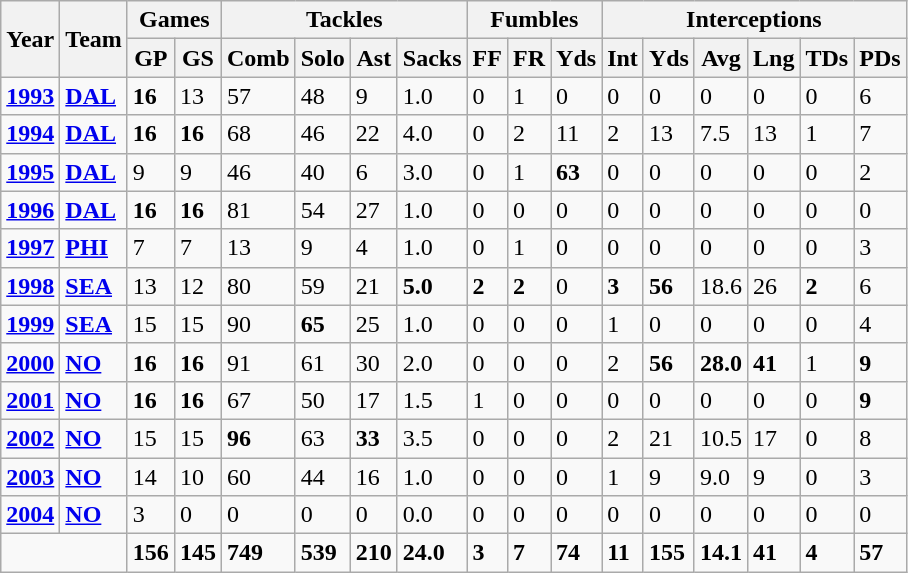<table class="wikitable">
<tr>
<th rowspan="2">Year</th>
<th rowspan="2">Team</th>
<th colspan="2">Games</th>
<th colspan="4">Tackles</th>
<th colspan="3">Fumbles</th>
<th colspan="6">Interceptions</th>
</tr>
<tr>
<th>GP</th>
<th>GS</th>
<th>Comb</th>
<th>Solo</th>
<th>Ast</th>
<th>Sacks</th>
<th>FF</th>
<th>FR</th>
<th>Yds</th>
<th>Int</th>
<th>Yds</th>
<th>Avg</th>
<th>Lng</th>
<th>TDs</th>
<th>PDs</th>
</tr>
<tr>
<td><a href='#'><strong>1993</strong></a></td>
<td><a href='#'><strong>DAL</strong></a></td>
<td><strong>16</strong></td>
<td>13</td>
<td>57</td>
<td>48</td>
<td>9</td>
<td>1.0</td>
<td>0</td>
<td>1</td>
<td>0</td>
<td>0</td>
<td>0</td>
<td>0</td>
<td>0</td>
<td>0</td>
<td>6</td>
</tr>
<tr>
<td><a href='#'><strong>1994</strong></a></td>
<td><a href='#'><strong>DAL</strong></a></td>
<td><strong>16</strong></td>
<td><strong>16</strong></td>
<td>68</td>
<td>46</td>
<td>22</td>
<td>4.0</td>
<td>0</td>
<td>2</td>
<td>11</td>
<td>2</td>
<td>13</td>
<td>7.5</td>
<td>13</td>
<td>1</td>
<td>7</td>
</tr>
<tr>
<td><a href='#'><strong>1995</strong></a></td>
<td><a href='#'><strong>DAL</strong></a></td>
<td>9</td>
<td>9</td>
<td>46</td>
<td>40</td>
<td>6</td>
<td>3.0</td>
<td>0</td>
<td>1</td>
<td><strong>63</strong></td>
<td>0</td>
<td>0</td>
<td>0</td>
<td>0</td>
<td>0</td>
<td>2</td>
</tr>
<tr>
<td><a href='#'><strong>1996</strong></a></td>
<td><a href='#'><strong>DAL</strong></a></td>
<td><strong>16</strong></td>
<td><strong>16</strong></td>
<td>81</td>
<td>54</td>
<td>27</td>
<td>1.0</td>
<td>0</td>
<td>0</td>
<td>0</td>
<td>0</td>
<td>0</td>
<td>0</td>
<td>0</td>
<td>0</td>
<td>0</td>
</tr>
<tr>
<td><a href='#'><strong>1997</strong></a></td>
<td><a href='#'><strong>PHI</strong></a></td>
<td>7</td>
<td>7</td>
<td>13</td>
<td>9</td>
<td>4</td>
<td>1.0</td>
<td>0</td>
<td>1</td>
<td>0</td>
<td>0</td>
<td>0</td>
<td>0</td>
<td>0</td>
<td>0</td>
<td>3</td>
</tr>
<tr>
<td><a href='#'><strong>1998</strong></a></td>
<td><a href='#'><strong>SEA</strong></a></td>
<td>13</td>
<td>12</td>
<td>80</td>
<td>59</td>
<td>21</td>
<td><strong>5.0</strong></td>
<td><strong>2</strong></td>
<td><strong>2</strong></td>
<td>0</td>
<td><strong>3</strong></td>
<td><strong>56</strong></td>
<td>18.6</td>
<td>26</td>
<td><strong>2</strong></td>
<td>6</td>
</tr>
<tr>
<td><a href='#'><strong>1999</strong></a></td>
<td><a href='#'><strong>SEA</strong></a></td>
<td>15</td>
<td>15</td>
<td>90</td>
<td><strong>65</strong></td>
<td>25</td>
<td>1.0</td>
<td>0</td>
<td>0</td>
<td>0</td>
<td>1</td>
<td>0</td>
<td>0</td>
<td>0</td>
<td>0</td>
<td>4</td>
</tr>
<tr>
<td><a href='#'><strong>2000</strong></a></td>
<td><a href='#'><strong>NO</strong></a></td>
<td><strong>16</strong></td>
<td><strong>16</strong></td>
<td>91</td>
<td>61</td>
<td>30</td>
<td>2.0</td>
<td>0</td>
<td>0</td>
<td>0</td>
<td>2</td>
<td><strong>56</strong></td>
<td><strong>28.0</strong></td>
<td><strong>41</strong></td>
<td>1</td>
<td><strong>9</strong></td>
</tr>
<tr>
<td><a href='#'><strong>2001</strong></a></td>
<td><a href='#'><strong>NO</strong></a></td>
<td><strong>16</strong></td>
<td><strong>16</strong></td>
<td>67</td>
<td>50</td>
<td>17</td>
<td>1.5</td>
<td>1</td>
<td>0</td>
<td>0</td>
<td>0</td>
<td>0</td>
<td>0</td>
<td>0</td>
<td>0</td>
<td><strong>9</strong></td>
</tr>
<tr>
<td><a href='#'><strong>2002</strong></a></td>
<td><a href='#'><strong>NO</strong></a></td>
<td>15</td>
<td>15</td>
<td><strong>96</strong></td>
<td>63</td>
<td><strong>33</strong></td>
<td>3.5</td>
<td>0</td>
<td>0</td>
<td>0</td>
<td>2</td>
<td>21</td>
<td>10.5</td>
<td>17</td>
<td>0</td>
<td>8</td>
</tr>
<tr>
<td><a href='#'><strong>2003</strong></a></td>
<td><a href='#'><strong>NO</strong></a></td>
<td>14</td>
<td>10</td>
<td>60</td>
<td>44</td>
<td>16</td>
<td>1.0</td>
<td>0</td>
<td>0</td>
<td>0</td>
<td>1</td>
<td>9</td>
<td>9.0</td>
<td>9</td>
<td>0</td>
<td>3</td>
</tr>
<tr>
<td><a href='#'><strong>2004</strong></a></td>
<td><a href='#'><strong>NO</strong></a></td>
<td>3</td>
<td>0</td>
<td>0</td>
<td>0</td>
<td>0</td>
<td>0.0</td>
<td>0</td>
<td>0</td>
<td>0</td>
<td>0</td>
<td>0</td>
<td>0</td>
<td>0</td>
<td>0</td>
<td>0</td>
</tr>
<tr>
<td colspan="2"></td>
<td><strong>156</strong></td>
<td><strong>145</strong></td>
<td><strong>749</strong></td>
<td><strong>539</strong></td>
<td><strong>210</strong></td>
<td><strong>24.0</strong></td>
<td><strong>3</strong></td>
<td><strong>7</strong></td>
<td><strong>74</strong></td>
<td><strong>11</strong></td>
<td><strong>155</strong></td>
<td><strong>14.1</strong></td>
<td><strong>41</strong></td>
<td><strong>4</strong></td>
<td><strong>57</strong></td>
</tr>
</table>
